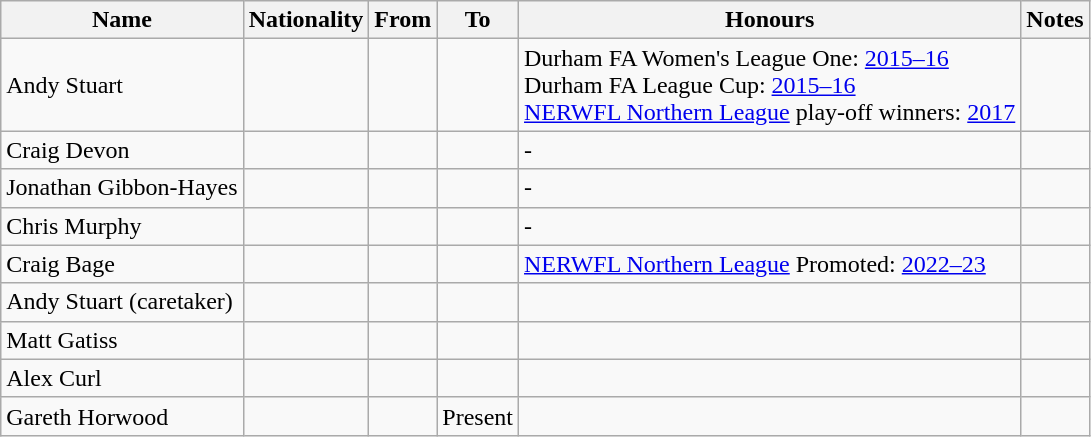<table class="wikitable sortable" style="text-align: left">
<tr>
<th>Name</th>
<th>Nationality</th>
<th>From</th>
<th>To</th>
<th>Honours</th>
<th class="unsortable">Notes</th>
</tr>
<tr>
<td align=left>Andy Stuart</td>
<td></td>
<td align=left></td>
<td align=left></td>
<td align=left>Durham FA Women's League One: <a href='#'>2015–16</a><br>Durham FA League Cup: <a href='#'>2015–16</a><br><a href='#'>NERWFL Northern League</a> play-off winners: <a href='#'>2017</a></td>
<td></td>
</tr>
<tr>
<td align=left>Craig Devon</td>
<td></td>
<td align=left></td>
<td align=left></td>
<td align=left>-</td>
<td></td>
</tr>
<tr>
<td align=left>Jonathan Gibbon-Hayes</td>
<td></td>
<td align=left></td>
<td align=left></td>
<td align=left>-</td>
<td></td>
</tr>
<tr>
<td align=left>Chris Murphy</td>
<td></td>
<td align=left></td>
<td align=left></td>
<td align=left>-</td>
<td></td>
</tr>
<tr>
<td align=left>Craig Bage</td>
<td></td>
<td align=left></td>
<td align=left></td>
<td align=left><a href='#'>NERWFL Northern League</a> Promoted: <a href='#'>2022–23</a></td>
<td></td>
</tr>
<tr>
<td align=left>Andy Stuart (caretaker)</td>
<td></td>
<td align=left></td>
<td align=left></td>
<td align=left></td>
<td></td>
</tr>
<tr>
<td align=left>Matt Gatiss</td>
<td></td>
<td align=left></td>
<td align=left></td>
<td align=left></td>
<td></td>
</tr>
<tr>
<td align=left>Alex Curl</td>
<td></td>
<td align=left></td>
<td align=left></td>
<td align=left></td>
<td></td>
</tr>
<tr>
<td align=left>Gareth Horwood</td>
<td></td>
<td align=left></td>
<td align=left>Present</td>
<td align=left></td>
<td></td>
</tr>
</table>
